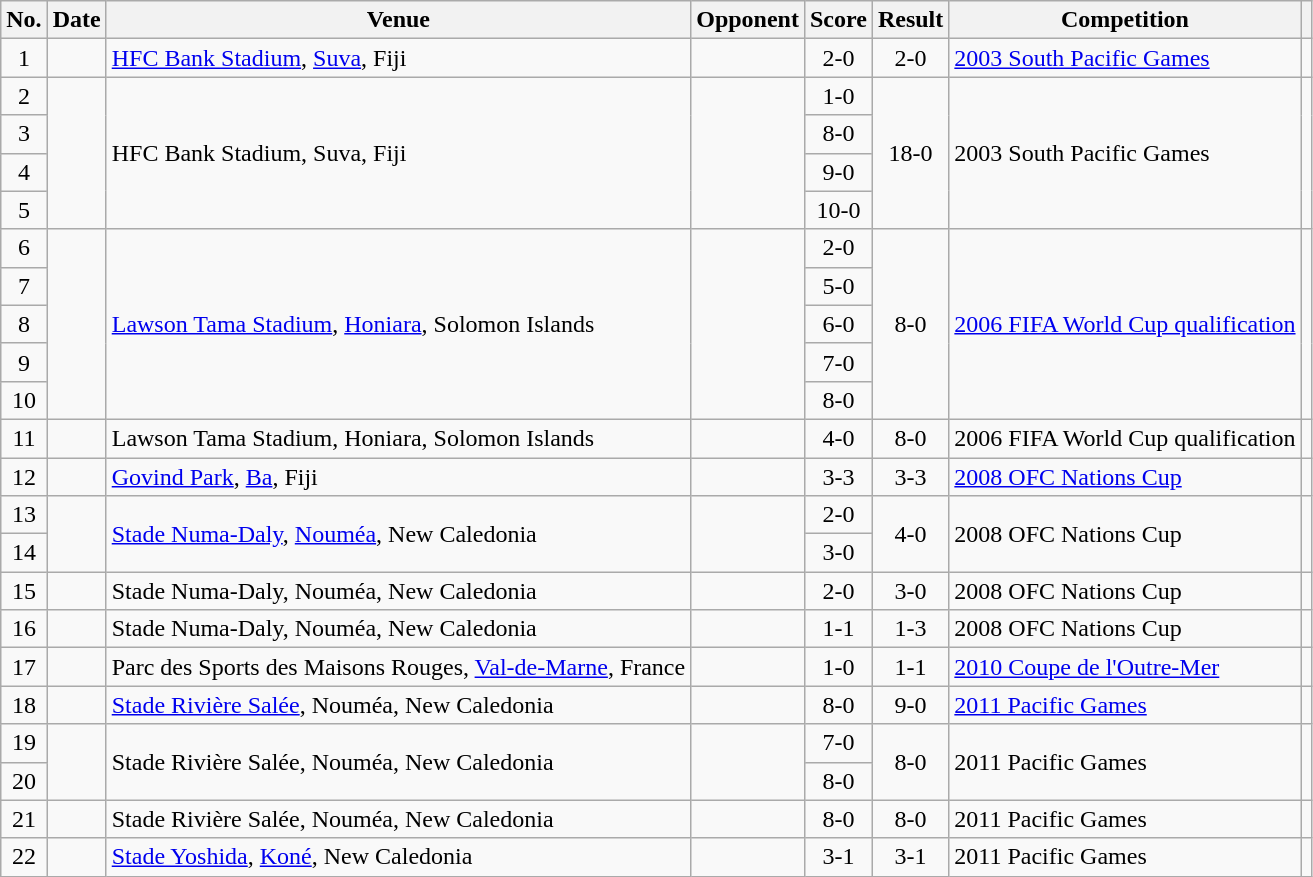<table class="wikitable sortable">
<tr>
<th scope="col">No.</th>
<th scope="col">Date</th>
<th scope="col">Venue</th>
<th scope="col">Opponent</th>
<th scope="col">Score</th>
<th scope="col">Result</th>
<th scope="col">Competition</th>
<th scope="col" class="unsortable"></th>
</tr>
<tr>
<td style="text-align:center">1</td>
<td></td>
<td><a href='#'>HFC Bank Stadium</a>, <a href='#'>Suva</a>, Fiji</td>
<td></td>
<td style="text-align:center">2-0</td>
<td style="text-align:center">2-0</td>
<td><a href='#'>2003 South Pacific Games</a></td>
<td></td>
</tr>
<tr>
<td style="text-align:center">2</td>
<td rowspan="4"></td>
<td rowspan="4">HFC Bank Stadium, Suva, Fiji</td>
<td rowspan="4"></td>
<td style="text-align:center">1-0</td>
<td rowspan="4" style="text-align:center">18-0</td>
<td rowspan="4">2003 South Pacific Games</td>
<td rowspan="4"></td>
</tr>
<tr>
<td style="text-align:center">3</td>
<td style="text-align:center">8-0</td>
</tr>
<tr>
<td style="text-align:center">4</td>
<td style="text-align:center">9-0</td>
</tr>
<tr>
<td style="text-align:center">5</td>
<td style="text-align:center">10-0</td>
</tr>
<tr>
<td style="text-align:center">6</td>
<td rowspan="5"></td>
<td rowspan="5"><a href='#'>Lawson Tama Stadium</a>, <a href='#'>Honiara</a>, Solomon Islands</td>
<td rowspan="5"></td>
<td style="text-align:center">2-0</td>
<td rowspan="5" style="text-align:center">8-0</td>
<td rowspan="5"><a href='#'>2006 FIFA World Cup qualification</a></td>
<td rowspan="5"></td>
</tr>
<tr>
<td style="text-align:center">7</td>
<td style="text-align:center">5-0</td>
</tr>
<tr>
<td style="text-align:center">8</td>
<td style="text-align:center">6-0</td>
</tr>
<tr>
<td style="text-align:center">9</td>
<td style="text-align:center">7-0</td>
</tr>
<tr>
<td style="text-align:center">10</td>
<td style="text-align:center">8-0</td>
</tr>
<tr>
<td style="text-align:center">11</td>
<td></td>
<td>Lawson Tama Stadium, Honiara, Solomon Islands</td>
<td></td>
<td style="text-align:center">4-0</td>
<td style="text-align:center">8-0</td>
<td>2006 FIFA World Cup qualification</td>
<td></td>
</tr>
<tr>
<td style="text-align:center">12</td>
<td></td>
<td><a href='#'>Govind Park</a>, <a href='#'>Ba</a>, Fiji</td>
<td></td>
<td style="text-align:center">3-3</td>
<td style="text-align:center">3-3</td>
<td><a href='#'>2008 OFC Nations Cup</a></td>
<td></td>
</tr>
<tr>
<td style="text-align:center">13</td>
<td rowspan="2"></td>
<td rowspan="2"><a href='#'>Stade Numa-Daly</a>, <a href='#'>Nouméa</a>, New Caledonia</td>
<td rowspan="2"></td>
<td style="text-align:center">2-0</td>
<td rowspan="2" style="text-align:center">4-0</td>
<td rowspan="2">2008 OFC Nations Cup</td>
<td rowspan="2"></td>
</tr>
<tr>
<td style="text-align:center">14</td>
<td style="text-align:center">3-0</td>
</tr>
<tr>
<td style="text-align:center">15</td>
<td></td>
<td>Stade Numa-Daly, Nouméa, New Caledonia</td>
<td></td>
<td style="text-align:center">2-0</td>
<td style="text-align:center">3-0</td>
<td>2008 OFC Nations Cup</td>
<td></td>
</tr>
<tr>
<td style="text-align:center">16</td>
<td></td>
<td>Stade Numa-Daly, Nouméa, New Caledonia</td>
<td></td>
<td style="text-align:center">1-1</td>
<td style="text-align:center">1-3</td>
<td>2008 OFC Nations Cup</td>
<td></td>
</tr>
<tr>
<td style="text-align:center">17</td>
<td></td>
<td>Parc des Sports des Maisons Rouges, <a href='#'>Val-de-Marne</a>, France</td>
<td></td>
<td style="text-align:center">1-0</td>
<td style="text-align:center">1-1</td>
<td><a href='#'>2010 Coupe de l'Outre-Mer</a></td>
<td></td>
</tr>
<tr>
<td style="text-align:center">18</td>
<td></td>
<td><a href='#'>Stade Rivière Salée</a>, Nouméa, New Caledonia</td>
<td></td>
<td style="text-align:center">8-0</td>
<td style="text-align:center">9-0</td>
<td><a href='#'>2011 Pacific Games</a></td>
<td></td>
</tr>
<tr>
<td style="text-align:center">19</td>
<td rowspan="2"></td>
<td rowspan="2">Stade Rivière Salée, Nouméa, New Caledonia</td>
<td rowspan="2"></td>
<td style="text-align:center">7-0</td>
<td rowspan="2" style="text-align:center">8-0</td>
<td rowspan="2">2011 Pacific Games</td>
<td rowspan="2"></td>
</tr>
<tr>
<td style="text-align:center">20</td>
<td style="text-align:center">8-0</td>
</tr>
<tr>
<td style="text-align:center">21</td>
<td></td>
<td>Stade Rivière Salée, Nouméa, New Caledonia</td>
<td></td>
<td style="text-align:center">8-0</td>
<td style="text-align:center">8-0</td>
<td>2011 Pacific Games</td>
<td></td>
</tr>
<tr>
<td style="text-align:center">22</td>
<td></td>
<td><a href='#'>Stade Yoshida</a>, <a href='#'>Koné</a>, New Caledonia</td>
<td></td>
<td style="text-align:center">3-1</td>
<td style="text-align:center">3-1</td>
<td>2011 Pacific Games</td>
<td></td>
</tr>
</table>
